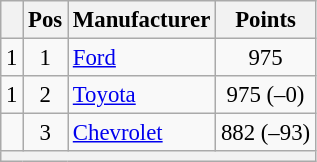<table class="wikitable" style="font-size: 95%">
<tr>
<th></th>
<th>Pos</th>
<th>Manufacturer</th>
<th>Points</th>
</tr>
<tr>
<td align="left"> 1</td>
<td style="text-align:center;">1</td>
<td><a href='#'>Ford</a></td>
<td style="text-align:center;">975</td>
</tr>
<tr>
<td align="left"> 1</td>
<td style="text-align:center;">2</td>
<td><a href='#'>Toyota</a></td>
<td style="text-align:center;">975 (–0)</td>
</tr>
<tr>
<td align="left"></td>
<td style="text-align:center;">3</td>
<td><a href='#'>Chevrolet</a></td>
<td style="text-align:center;">882 (–93)</td>
</tr>
<tr class="sortbottom">
<th colspan="9"></th>
</tr>
</table>
